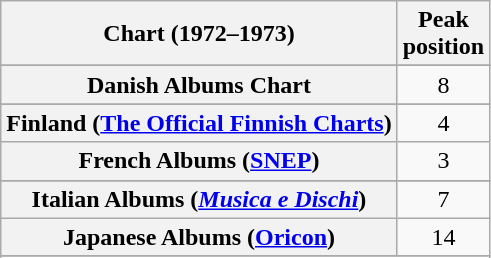<table class="wikitable sortable plainrowheaders">
<tr>
<th>Chart (1972–1973)</th>
<th>Peak<br>position</th>
</tr>
<tr>
</tr>
<tr>
</tr>
<tr>
<th scope="row">Danish Albums Chart</th>
<td align="center">8</td>
</tr>
<tr>
</tr>
<tr>
<th scope="row">Finland (<a href='#'>The Official Finnish Charts</a>)</th>
<td align="center">4</td>
</tr>
<tr>
<th scope="row">French Albums (<a href='#'>SNEP</a>)</th>
<td align="center">3</td>
</tr>
<tr>
</tr>
<tr>
<th scope="row">Italian Albums (<em><a href='#'>Musica e Dischi</a></em>)</th>
<td align="center">7</td>
</tr>
<tr>
<th scope="row">Japanese Albums (<a href='#'>Oricon</a>)</th>
<td align="center">14</td>
</tr>
<tr>
</tr>
<tr>
</tr>
<tr>
</tr>
</table>
